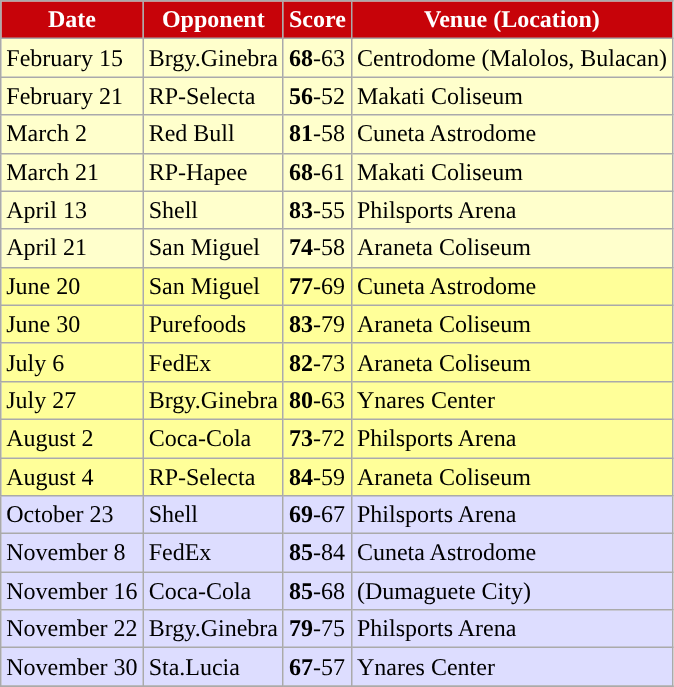<table class="wikitable sortable sortable">
<tr>
<th style="background:#C70309; color:#FFFFFF; ">Date</th>
<th style="background:#C70309; color:#FFFFFF; ">Opponent</th>
<th style="background:#C70309; color:#FFFFFF; ">Score</th>
<th style="background:#C70309; color:#FFFFFF; ">Venue (Location)</th>
</tr>
<tr bgcolor=#FFFFCC>
<td>February 15</td>
<td>Brgy.Ginebra</td>
<td><strong>68</strong>-63</td>
<td>Centrodome (Malolos, Bulacan)</td>
</tr>
<tr bgcolor=#FFFFCC>
<td>February 21</td>
<td>RP-Selecta</td>
<td><strong>56</strong>-52</td>
<td>Makati Coliseum </td>
</tr>
<tr bgcolor=#FFFFCC>
<td>March 2</td>
<td>Red Bull</td>
<td><strong>81</strong>-58</td>
<td>Cuneta Astrodome</td>
</tr>
<tr bgcolor=#FFFFCC>
<td>March 21</td>
<td>RP-Hapee</td>
<td><strong>68</strong>-61</td>
<td>Makati Coliseum</td>
</tr>
<tr bgcolor=#FFFFCC>
<td>April 13</td>
<td>Shell</td>
<td><strong>83</strong>-55</td>
<td>Philsports Arena</td>
</tr>
<tr bgcolor=#FFFFCC>
<td>April 21</td>
<td>San Miguel</td>
<td><strong>74</strong>-58</td>
<td>Araneta Coliseum</td>
</tr>
<tr bgcolor=#FFFF99>
<td>June 20</td>
<td>San Miguel</td>
<td><strong>77</strong>-69</td>
<td>Cuneta Astrodome</td>
</tr>
<tr bgcolor=#FFFF99>
<td>June 30</td>
<td>Purefoods</td>
<td><strong>83</strong>-79</td>
<td>Araneta Coliseum</td>
</tr>
<tr bgcolor=#FFFF99>
<td>July 6</td>
<td>FedEx</td>
<td><strong>82</strong>-73</td>
<td>Araneta Coliseum </td>
</tr>
<tr bgcolor=#FFFF99>
<td>July 27</td>
<td>Brgy.Ginebra</td>
<td><strong>80</strong>-63</td>
<td>Ynares Center</td>
</tr>
<tr bgcolor=#FFFF99>
<td>August 2</td>
<td>Coca-Cola</td>
<td><strong>73</strong>-72</td>
<td>Philsports Arena</td>
</tr>
<tr bgcolor=#FFFF99>
<td>August 4</td>
<td>RP-Selecta</td>
<td><strong>84</strong>-59</td>
<td>Araneta Coliseum</td>
</tr>
<tr bgcolor=#DDDDFF>
<td>October 23</td>
<td>Shell</td>
<td><strong>69</strong>-67</td>
<td>Philsports Arena</td>
</tr>
<tr bgcolor=#DDDDFF>
<td>November 8</td>
<td>FedEx</td>
<td><strong>85</strong>-84</td>
<td>Cuneta Astrodome</td>
</tr>
<tr bgcolor=#DDDDFF>
<td>November 16</td>
<td>Coca-Cola</td>
<td><strong>85</strong>-68</td>
<td>(Dumaguete City)</td>
</tr>
<tr bgcolor=#DDDDFF>
<td>November 22</td>
<td>Brgy.Ginebra</td>
<td><strong>79</strong>-75</td>
<td>Philsports Arena </td>
</tr>
<tr bgcolor=#DDDDFF>
<td>November 30</td>
<td>Sta.Lucia</td>
<td><strong>67</strong>-57</td>
<td>Ynares Center</td>
</tr>
<tr>
</tr>
</table>
